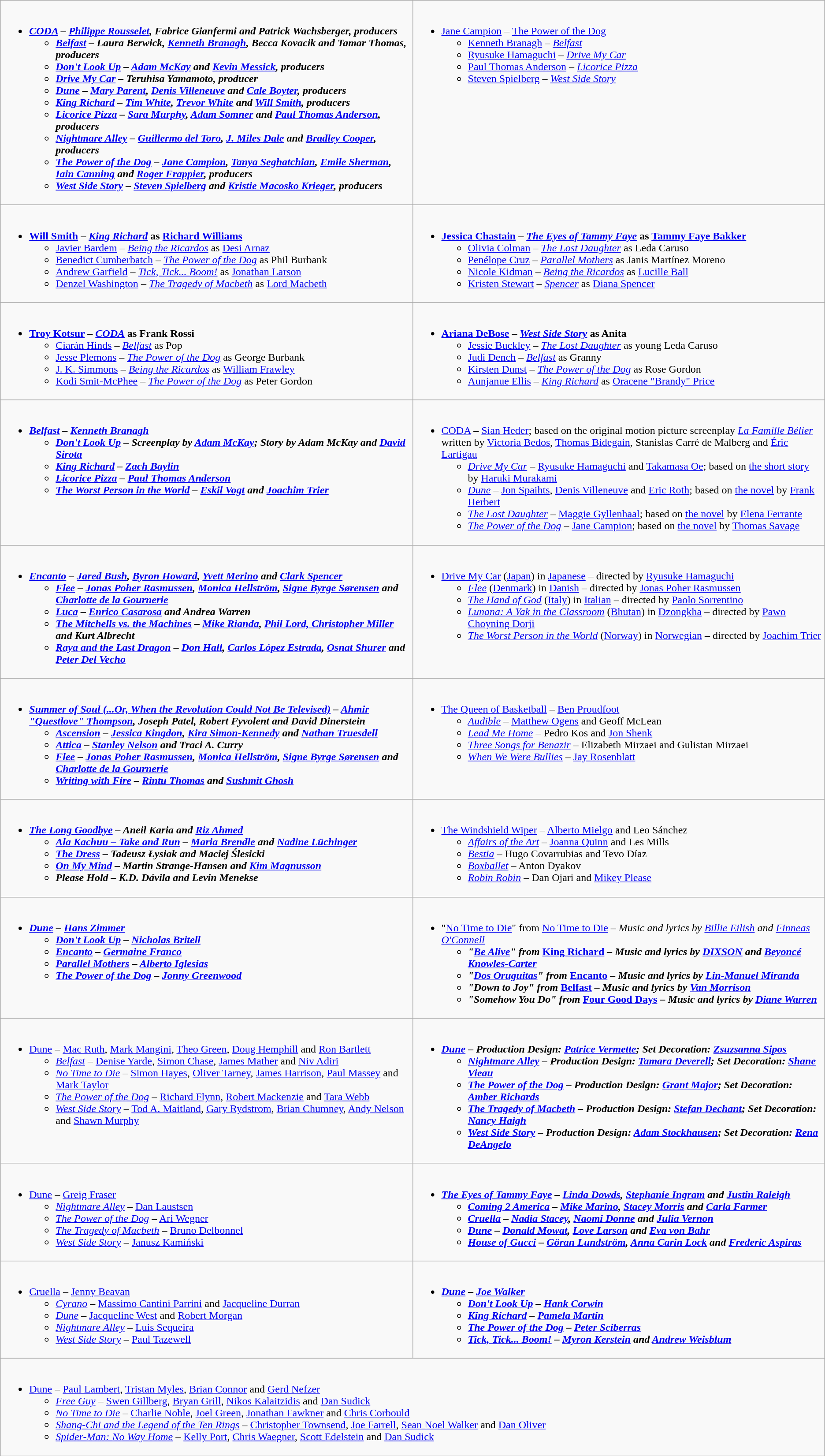<table class="wikitable" role="presentation">
<tr>
<td style="vertical-align:top; width:50%;"><br><ul><li><strong><em><a href='#'>CODA</a><em> – <a href='#'>Philippe Rousselet</a>, Fabrice Gianfermi and Patrick Wachsberger, producers<strong><ul><li></em><a href='#'>Belfast</a><em> – Laura Berwick, <a href='#'>Kenneth Branagh</a>, Becca Kovacik and Tamar Thomas, producers</li><li></em><a href='#'>Don't Look Up</a><em> – <a href='#'>Adam McKay</a> and <a href='#'>Kevin Messick</a>, producers</li><li></em><a href='#'>Drive My Car</a><em> – Teruhisa Yamamoto, producer</li><li></em><a href='#'>Dune</a><em> – <a href='#'>Mary Parent</a>, <a href='#'>Denis Villeneuve</a> and <a href='#'>Cale Boyter</a>, producers</li><li></em><a href='#'>King Richard</a><em> – <a href='#'>Tim White</a>, <a href='#'>Trevor White</a> and <a href='#'>Will Smith</a>, producers</li><li></em><a href='#'>Licorice Pizza</a><em> – <a href='#'>Sara Murphy</a>, <a href='#'>Adam Somner</a> and <a href='#'>Paul Thomas Anderson</a>, producers</li><li></em><a href='#'>Nightmare Alley</a><em> – <a href='#'>Guillermo del Toro</a>, <a href='#'>J. Miles Dale</a> and <a href='#'>Bradley Cooper</a>, producers</li><li></em><a href='#'>The Power of the Dog</a><em> – <a href='#'>Jane Campion</a>, <a href='#'>Tanya Seghatchian</a>, <a href='#'>Emile Sherman</a>, <a href='#'>Iain Canning</a> and <a href='#'>Roger Frappier</a>, producers</li><li></em><a href='#'>West Side Story</a><em> – <a href='#'>Steven Spielberg</a> and <a href='#'>Kristie Macosko Krieger</a>, producers</li></ul></li></ul></td>
<td style="vertical-align:top; width:50%;"><br><ul><li></strong><a href='#'>Jane Campion</a> – </em><a href='#'>The Power of the Dog</a></em></strong><ul><li><a href='#'>Kenneth Branagh</a> – <em><a href='#'>Belfast</a></em></li><li><a href='#'>Ryusuke Hamaguchi</a> – <em><a href='#'>Drive My Car</a></em></li><li><a href='#'>Paul Thomas Anderson</a> – <em><a href='#'>Licorice Pizza</a></em></li><li><a href='#'>Steven Spielberg</a> – <em><a href='#'>West Side Story</a></em></li></ul></li></ul></td>
</tr>
<tr>
<td style="vertical-align:top; width:50%;"><br><ul><li><strong><a href='#'>Will Smith</a> – <em><a href='#'>King Richard</a></em> as <a href='#'>Richard Williams</a></strong><ul><li><a href='#'>Javier Bardem</a> – <em><a href='#'>Being the Ricardos</a></em> as <a href='#'>Desi Arnaz</a></li><li><a href='#'>Benedict Cumberbatch</a> – <em><a href='#'>The Power of the Dog</a></em> as Phil Burbank</li><li><a href='#'>Andrew Garfield</a> – <em><a href='#'>Tick, Tick... Boom!</a></em> as <a href='#'>Jonathan Larson</a></li><li><a href='#'>Denzel Washington</a> – <em><a href='#'>The Tragedy of Macbeth</a></em> as <a href='#'>Lord Macbeth</a></li></ul></li></ul></td>
<td style="vertical-align:top; width:50%;"><br><ul><li><strong><a href='#'>Jessica Chastain</a> – <em><a href='#'>The Eyes of Tammy Faye</a></em> as <a href='#'>Tammy Faye Bakker</a></strong><ul><li><a href='#'>Olivia Colman</a> – <em><a href='#'>The Lost Daughter</a></em> as Leda Caruso</li><li><a href='#'>Penélope Cruz</a> – <em><a href='#'>Parallel Mothers</a></em> as Janis Martínez Moreno</li><li><a href='#'>Nicole Kidman</a> – <em><a href='#'>Being the Ricardos</a></em> as <a href='#'>Lucille Ball</a></li><li><a href='#'>Kristen Stewart</a> – <em><a href='#'>Spencer</a></em> as <a href='#'>Diana Spencer</a></li></ul></li></ul></td>
</tr>
<tr>
<td style="vertical-align:top; width:50%;"><br><ul><li><strong><a href='#'>Troy Kotsur</a> – <em><a href='#'>CODA</a></em> as Frank Rossi</strong><ul><li><a href='#'>Ciarán Hinds</a> – <em><a href='#'>Belfast</a></em> as Pop</li><li><a href='#'>Jesse Plemons</a> – <em><a href='#'>The Power of the Dog</a></em> as George Burbank</li><li><a href='#'>J. K. Simmons</a> – <em><a href='#'>Being the Ricardos</a></em> as <a href='#'>William Frawley</a></li><li><a href='#'>Kodi Smit-McPhee</a> – <em><a href='#'>The Power of the Dog</a></em> as Peter Gordon</li></ul></li></ul></td>
<td style="vertical-align:top; width:50%;"><br><ul><li><strong><a href='#'>Ariana DeBose</a> – <em><a href='#'>West Side Story</a></em> as Anita</strong><ul><li><a href='#'>Jessie Buckley</a> – <em><a href='#'>The Lost Daughter</a></em> as young Leda Caruso</li><li><a href='#'>Judi Dench</a> – <em><a href='#'>Belfast</a></em> as Granny</li><li><a href='#'>Kirsten Dunst</a> – <em><a href='#'>The Power of the Dog</a></em> as Rose Gordon</li><li><a href='#'>Aunjanue Ellis</a> – <em><a href='#'>King Richard</a></em> as <a href='#'>Oracene "Brandy" Price</a></li></ul></li></ul></td>
</tr>
<tr>
<td style="vertical-align:top; width:50%;"><br><ul><li><strong><em><a href='#'>Belfast</a><em> – <a href='#'>Kenneth Branagh</a><strong><ul><li></em><a href='#'>Don't Look Up</a><em> – Screenplay by <a href='#'>Adam McKay</a>; Story by Adam McKay and <a href='#'>David Sirota</a></li><li></em><a href='#'>King Richard</a><em> – <a href='#'>Zach Baylin</a></li><li></em><a href='#'>Licorice Pizza</a><em> – <a href='#'>Paul Thomas Anderson</a></li><li></em><a href='#'>The Worst Person in the World</a><em> – <a href='#'>Eskil Vogt</a> and <a href='#'>Joachim Trier</a></li></ul></li></ul></td>
<td style="vertical-align:top; width:50%;"><br><ul><li></em></strong><a href='#'>CODA</a></em> – <a href='#'>Sian Heder</a>; based on the original motion picture screenplay <em><a href='#'>La Famille Bélier</a></em> written by <a href='#'>Victoria Bedos</a>, <a href='#'>Thomas Bidegain</a>, Stanislas Carré de Malberg and <a href='#'>Éric Lartigau</a></strong><ul><li><em><a href='#'>Drive My Car</a></em> – <a href='#'>Ryusuke Hamaguchi</a> and <a href='#'>Takamasa Oe</a>; based on <a href='#'>the short story</a> by <a href='#'>Haruki Murakami</a></li><li><em><a href='#'>Dune</a></em> – <a href='#'>Jon Spaihts</a>, <a href='#'>Denis Villeneuve</a> and <a href='#'>Eric Roth</a>; based on <a href='#'>the novel</a> by <a href='#'>Frank Herbert</a></li><li><em><a href='#'>The Lost Daughter</a></em> – <a href='#'>Maggie Gyllenhaal</a>; based on <a href='#'>the novel</a> by <a href='#'>Elena Ferrante</a></li><li><em><a href='#'>The Power of the Dog</a></em> – <a href='#'>Jane Campion</a>; based on <a href='#'>the novel</a> by <a href='#'>Thomas Savage</a></li></ul></li></ul></td>
</tr>
<tr>
<td style="vertical-align:top; width:50%;"><br><ul><li><strong><em><a href='#'>Encanto</a><em> – <a href='#'>Jared Bush</a>, <a href='#'>Byron Howard</a>, <a href='#'>Yvett Merino</a> and <a href='#'>Clark Spencer</a><strong><ul><li></em><a href='#'>Flee</a><em> – <a href='#'>Jonas Poher Rasmussen</a>, <a href='#'>Monica Hellström</a>, <a href='#'>Signe Byrge Sørensen</a> and <a href='#'>Charlotte de la Gournerie</a></li><li></em><a href='#'>Luca</a><em> – <a href='#'>Enrico Casarosa</a> and Andrea Warren</li><li></em><a href='#'>The Mitchells vs. the Machines</a><em> – <a href='#'>Mike Rianda</a>, <a href='#'>Phil Lord, Christopher Miller</a> and Kurt Albrecht</li><li></em><a href='#'>Raya and the Last Dragon</a><em> – <a href='#'>Don Hall</a>, <a href='#'>Carlos López Estrada</a>, <a href='#'>Osnat Shurer</a> and <a href='#'>Peter Del Vecho</a></li></ul></li></ul></td>
<td style="vertical-align:top; width:50%;"><br><ul><li></em></strong><a href='#'>Drive My Car</a></em> (<a href='#'>Japan</a>) in <a href='#'>Japanese</a> – directed by <a href='#'>Ryusuke Hamaguchi</a></strong><ul><li><em><a href='#'>Flee</a></em> (<a href='#'>Denmark</a>) in <a href='#'>Danish</a> – directed by <a href='#'>Jonas Poher Rasmussen</a></li><li><em><a href='#'>The Hand of God</a></em> (<a href='#'>Italy</a>) in <a href='#'>Italian</a> – directed by <a href='#'>Paolo Sorrentino</a></li><li><em><a href='#'>Lunana: A Yak in the Classroom</a></em> (<a href='#'>Bhutan</a>) in <a href='#'>Dzongkha</a> – directed by <a href='#'>Pawo Choyning Dorji</a></li><li><em><a href='#'>The Worst Person in the World</a></em> (<a href='#'>Norway</a>) in <a href='#'>Norwegian</a> – directed by <a href='#'>Joachim Trier</a></li></ul></li></ul></td>
</tr>
<tr>
<td style="vertical-align:top; width:50%;"><br><ul><li><strong><em><a href='#'>Summer of Soul (...Or, When the Revolution Could Not Be Televised)</a><em> – <a href='#'>Ahmir "Questlove" Thompson</a>, Joseph Patel, Robert Fyvolent and David Dinerstein<strong><ul><li></em><a href='#'>Ascension</a><em> – <a href='#'>Jessica Kingdon</a>, <a href='#'>Kira Simon-Kennedy</a> and <a href='#'>Nathan Truesdell</a></li><li></em><a href='#'>Attica</a><em> – <a href='#'>Stanley Nelson</a> and Traci A. Curry</li><li></em><a href='#'>Flee</a><em> – <a href='#'>Jonas Poher Rasmussen</a>, <a href='#'>Monica Hellström</a>, <a href='#'>Signe Byrge Sørensen</a> and <a href='#'>Charlotte de la Gournerie</a></li><li></em><a href='#'>Writing with Fire</a><em> – <a href='#'>Rintu Thomas</a> and <a href='#'>Sushmit Ghosh</a></li></ul></li></ul></td>
<td style="vertical-align:top; width:50%;"><br><ul><li></em></strong><a href='#'>The Queen of Basketball</a></em> – <a href='#'>Ben Proudfoot</a></strong><ul><li><em><a href='#'>Audible</a></em> – <a href='#'>Matthew Ogens</a> and Geoff McLean</li><li><em><a href='#'>Lead Me Home</a></em> – Pedro Kos and <a href='#'>Jon Shenk</a></li><li><em><a href='#'>Three Songs for Benazir</a></em> – Elizabeth Mirzaei and Gulistan Mirzaei</li><li><em><a href='#'>When We Were Bullies</a></em> – <a href='#'>Jay Rosenblatt</a></li></ul></li></ul></td>
</tr>
<tr>
<td style="vertical-align:top; width:50%;"><br><ul><li><strong><em><a href='#'>The Long Goodbye</a><em> – Aneil Karia and <a href='#'>Riz Ahmed</a><strong><ul><li></em><a href='#'>Ala Kachuu – Take and Run</a><em> – <a href='#'>Maria Brendle</a> and <a href='#'>Nadine Lüchinger</a></li><li></em><a href='#'>The Dress</a><em> – Tadeusz Łysiak and Maciej Ślesicki</li><li></em><a href='#'>On My Mind</a><em> – Martin Strange-Hansen and <a href='#'>Kim Magnusson</a></li><li></em>Please Hold<em> – K.D. Dávila and Levin Menekse</li></ul></li></ul></td>
<td style="vertical-align:top; width:50%;"><br><ul><li></em></strong><a href='#'>The Windshield Wiper</a></em> – <a href='#'>Alberto Mielgo</a> and Leo Sánchez</strong><ul><li><em><a href='#'>Affairs of the Art</a></em> – <a href='#'>Joanna Quinn</a> and Les Mills</li><li><em><a href='#'>Bestia</a></em> – Hugo Covarrubias and Tevo Díaz</li><li><em><a href='#'>Boxballet</a></em> – Anton Dyakov</li><li><em><a href='#'>Robin Robin</a></em> – Dan Ojari and <a href='#'>Mikey Please</a></li></ul></li></ul></td>
</tr>
<tr>
<td style="vertical-align:top; width:50%;"><br><ul><li><strong><em><a href='#'>Dune</a><em> – <a href='#'>Hans Zimmer</a><strong><ul><li></em><a href='#'>Don't Look Up</a><em> – <a href='#'>Nicholas Britell</a></li><li></em><a href='#'>Encanto</a><em> – <a href='#'>Germaine Franco</a></li><li></em><a href='#'>Parallel Mothers</a><em> – <a href='#'>Alberto Iglesias</a></li><li></em><a href='#'>The Power of the Dog</a><em> – <a href='#'>Jonny Greenwood</a></li></ul></li></ul></td>
<td style="vertical-align:top; width:50%;"><br><ul><li></strong>"<a href='#'>No Time to Die</a>" from </em><a href='#'>No Time to Die</a><em> – Music and lyrics by <a href='#'>Billie Eilish</a> and <a href='#'>Finneas O'Connell</a><strong><ul><li>"<a href='#'>Be Alive</a>" from </em><a href='#'>King Richard</a><em> – Music and lyrics by <a href='#'>DIXSON</a> and <a href='#'>Beyoncé Knowles-Carter</a></li><li>"<a href='#'>Dos Oruguitas</a>" from </em><a href='#'>Encanto</a><em> – Music and lyrics by <a href='#'>Lin-Manuel Miranda</a></li><li>"Down to Joy" from </em><a href='#'>Belfast</a><em> – Music and lyrics by <a href='#'>Van Morrison</a></li><li>"Somehow You Do" from </em><a href='#'>Four Good Days</a><em> – Music and lyrics by <a href='#'>Diane Warren</a></li></ul></li></ul></td>
</tr>
<tr>
<td style="vertical-align:top; width:50%;"><br><ul><li></em></strong><a href='#'>Dune</a></em> – <a href='#'>Mac Ruth</a>, <a href='#'>Mark Mangini</a>, <a href='#'>Theo Green</a>, <a href='#'>Doug Hemphill</a> and <a href='#'>Ron Bartlett</a></strong><ul><li><em><a href='#'>Belfast</a></em> – <a href='#'>Denise Yarde</a>, <a href='#'>Simon Chase</a>, <a href='#'>James Mather</a> and <a href='#'>Niv Adiri</a></li><li><em><a href='#'>No Time to Die</a></em> – <a href='#'>Simon Hayes</a>, <a href='#'>Oliver Tarney</a>, <a href='#'>James Harrison</a>, <a href='#'>Paul Massey</a> and <a href='#'>Mark Taylor</a></li><li><em><a href='#'>The Power of the Dog</a></em> – <a href='#'>Richard Flynn</a>, <a href='#'>Robert Mackenzie</a> and <a href='#'>Tara Webb</a></li><li><em><a href='#'>West Side Story</a></em> – <a href='#'>Tod A. Maitland</a>, <a href='#'>Gary Rydstrom</a>, <a href='#'>Brian Chumney</a>, <a href='#'>Andy Nelson</a> and <a href='#'>Shawn Murphy</a></li></ul></li></ul></td>
<td style="vertical-align:top; width:50%;"><br><ul><li><strong><em><a href='#'>Dune</a><em> – Production Design: <a href='#'>Patrice Vermette</a>; Set Decoration: <a href='#'>Zsuzsanna Sipos</a><strong><ul><li></em><a href='#'>Nightmare Alley</a><em> – Production Design: <a href='#'>Tamara Deverell</a>; Set Decoration: <a href='#'>Shane Vieau</a></li><li></em><a href='#'>The Power of the Dog</a><em> – Production Design: <a href='#'>Grant Major</a>; Set Decoration: <a href='#'>Amber Richards</a></li><li></em><a href='#'>The Tragedy of Macbeth</a><em> – Production Design: <a href='#'>Stefan Dechant</a>; Set Decoration: <a href='#'>Nancy Haigh</a></li><li></em><a href='#'>West Side Story</a><em> – Production Design: <a href='#'>Adam Stockhausen</a>; Set Decoration: <a href='#'>Rena DeAngelo</a></li></ul></li></ul></td>
</tr>
<tr>
<td style="vertical-align:top; width:50%;"><br><ul><li></em></strong><a href='#'>Dune</a></em> – <a href='#'>Greig Fraser</a></strong><ul><li><em><a href='#'>Nightmare Alley</a></em> – <a href='#'>Dan Laustsen</a></li><li><em><a href='#'>The Power of the Dog</a></em> – <a href='#'>Ari Wegner</a></li><li><em><a href='#'>The Tragedy of Macbeth</a></em> – <a href='#'>Bruno Delbonnel</a></li><li><em><a href='#'>West Side Story</a></em> – <a href='#'>Janusz Kamiński</a></li></ul></li></ul></td>
<td style="vertical-align:top; width:50%;"><br><ul><li><strong><em><a href='#'>The Eyes of Tammy Faye</a><em> – <a href='#'>Linda Dowds</a>, <a href='#'>Stephanie Ingram</a> and <a href='#'>Justin Raleigh</a><strong><ul><li></em><a href='#'>Coming 2 America</a><em> – <a href='#'>Mike Marino</a>, <a href='#'>Stacey Morris</a> and <a href='#'>Carla Farmer</a></li><li></em><a href='#'>Cruella</a><em> – <a href='#'>Nadia Stacey</a>, <a href='#'>Naomi Donne</a> and <a href='#'>Julia Vernon</a></li><li></em><a href='#'>Dune</a><em> – <a href='#'>Donald Mowat</a>, <a href='#'>Love Larson</a> and <a href='#'>Eva von Bahr</a></li><li></em><a href='#'>House of Gucci</a><em> – <a href='#'>Göran Lundström</a>, <a href='#'>Anna Carin Lock</a> and <a href='#'>Frederic Aspiras</a></li></ul></li></ul></td>
</tr>
<tr>
<td style="vertical-align:top; width:50%;"><br><ul><li></em></strong><a href='#'>Cruella</a></em> – <a href='#'>Jenny Beavan</a></strong><ul><li><em><a href='#'>Cyrano</a></em> – <a href='#'>Massimo Cantini Parrini</a> and <a href='#'>Jacqueline Durran</a></li><li><em><a href='#'>Dune</a></em> – <a href='#'>Jacqueline West</a> and <a href='#'>Robert Morgan</a></li><li><em><a href='#'>Nightmare Alley</a></em> – <a href='#'>Luis Sequeira</a></li><li><em><a href='#'>West Side Story</a></em> – <a href='#'>Paul Tazewell</a></li></ul></li></ul></td>
<td style="vertical-align:top; width:50%;"><br><ul><li><strong><em><a href='#'>Dune</a><em> – <a href='#'>Joe Walker</a><strong><ul><li></em><a href='#'>Don't Look Up</a><em> – <a href='#'>Hank Corwin</a></li><li></em><a href='#'>King Richard</a><em> – <a href='#'>Pamela Martin</a></li><li></em><a href='#'>The Power of the Dog</a><em> – <a href='#'>Peter Sciberras</a></li><li></em><a href='#'>Tick, Tick... Boom!</a><em> – <a href='#'>Myron Kerstein</a> and <a href='#'>Andrew Weisblum</a></li></ul></li></ul></td>
</tr>
<tr>
<td colspan="2" style="vertical-align:top; width:50%;"><br><ul><li></em></strong><a href='#'>Dune</a></em> – <a href='#'>Paul Lambert</a>, <a href='#'>Tristan Myles</a>, <a href='#'>Brian Connor</a> and <a href='#'>Gerd Nefzer</a></strong><ul><li><em><a href='#'>Free Guy</a></em> – <a href='#'>Swen Gillberg</a>, <a href='#'>Bryan Grill</a>, <a href='#'>Nikos Kalaitzidis</a> and <a href='#'>Dan Sudick</a></li><li><em><a href='#'>No Time to Die</a></em> – <a href='#'>Charlie Noble</a>, <a href='#'>Joel Green</a>, <a href='#'>Jonathan Fawkner</a> and <a href='#'>Chris Corbould</a></li><li><em><a href='#'>Shang-Chi and the Legend of the Ten Rings</a></em> – <a href='#'>Christopher Townsend</a>, <a href='#'>Joe Farrell</a>, <a href='#'>Sean Noel Walker</a> and <a href='#'>Dan Oliver</a></li><li><em><a href='#'>Spider-Man: No Way Home</a></em> – <a href='#'>Kelly Port</a>, <a href='#'>Chris Waegner</a>, <a href='#'>Scott Edelstein</a> and <a href='#'>Dan Sudick</a></li></ul></li></ul></td>
</tr>
</table>
